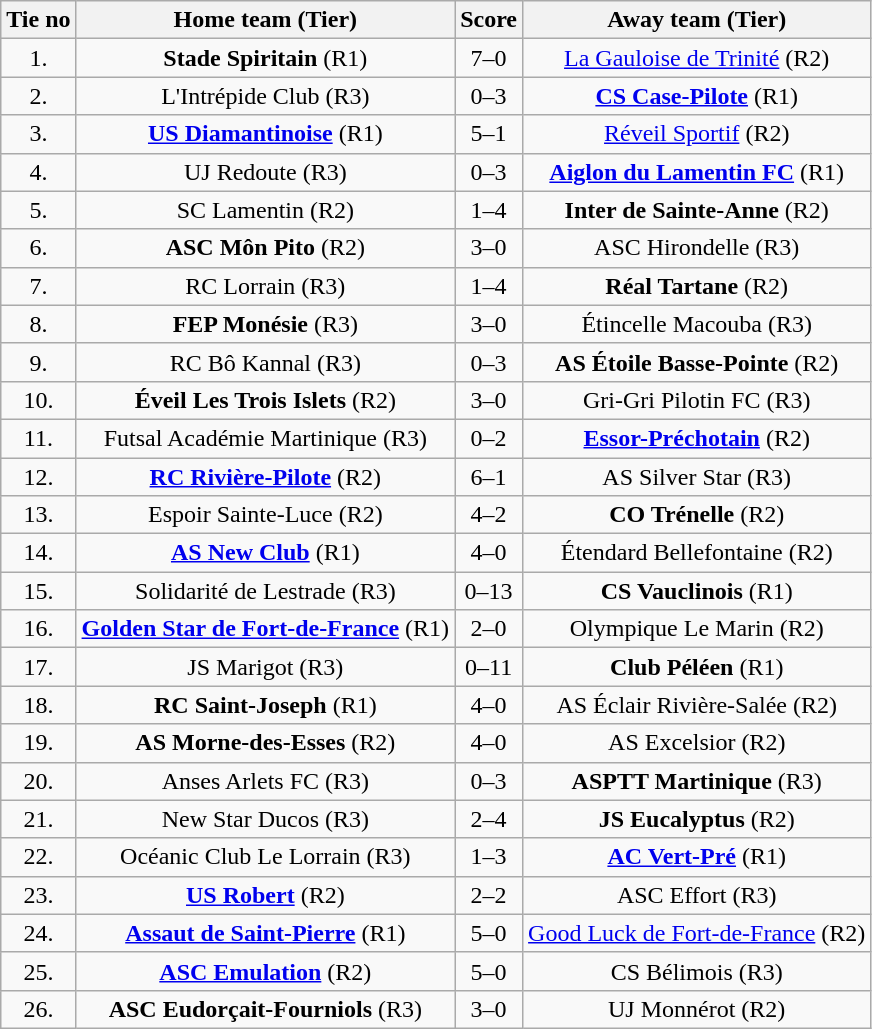<table class="wikitable" style="text-align: center">
<tr>
<th>Tie no</th>
<th>Home team (Tier)</th>
<th>Score</th>
<th>Away team (Tier)</th>
</tr>
<tr>
<td>1.</td>
<td> <strong>Stade Spiritain</strong> (R1)</td>
<td>7–0</td>
<td><a href='#'>La Gauloise de Trinité</a> (R2) </td>
</tr>
<tr>
<td>2.</td>
<td> L'Intrépide Club (R3)</td>
<td>0–3</td>
<td><strong><a href='#'>CS Case-Pilote</a></strong> (R1) </td>
</tr>
<tr>
<td>3.</td>
<td> <strong><a href='#'>US Diamantinoise</a></strong> (R1)</td>
<td>5–1</td>
<td><a href='#'>Réveil Sportif</a> (R2) </td>
</tr>
<tr>
<td>4.</td>
<td> UJ Redoute (R3)</td>
<td>0–3</td>
<td><strong><a href='#'>Aiglon du Lamentin FC</a></strong> (R1) </td>
</tr>
<tr>
<td>5.</td>
<td> SC Lamentin (R2)</td>
<td>1–4</td>
<td><strong>Inter de Sainte-Anne</strong> (R2) </td>
</tr>
<tr>
<td>6.</td>
<td> <strong>ASC Môn Pito</strong> (R2)</td>
<td>3–0</td>
<td>ASC Hirondelle (R3) </td>
</tr>
<tr>
<td>7.</td>
<td> RC Lorrain (R3)</td>
<td>1–4</td>
<td><strong>Réal Tartane</strong> (R2) </td>
</tr>
<tr>
<td>8.</td>
<td> <strong>FEP Monésie</strong> (R3)</td>
<td>3–0</td>
<td>Étincelle Macouba (R3) </td>
</tr>
<tr>
<td>9.</td>
<td> RC Bô Kannal (R3)</td>
<td>0–3</td>
<td><strong>AS Étoile Basse-Pointe</strong> (R2) </td>
</tr>
<tr>
<td>10.</td>
<td> <strong>Éveil Les Trois Islets</strong> (R2)</td>
<td>3–0</td>
<td>Gri-Gri Pilotin FC (R3) </td>
</tr>
<tr>
<td>11.</td>
<td> Futsal Académie Martinique (R3)</td>
<td>0–2</td>
<td><strong><a href='#'>Essor-Préchotain</a></strong> (R2) </td>
</tr>
<tr>
<td>12.</td>
<td> <strong><a href='#'>RC Rivière-Pilote</a></strong> (R2)</td>
<td>6–1</td>
<td>AS Silver Star (R3) </td>
</tr>
<tr>
<td>13.</td>
<td> Espoir Sainte-Luce (R2)</td>
<td>4–2</td>
<td><strong>CO Trénelle</strong> (R2) </td>
</tr>
<tr>
<td>14.</td>
<td> <strong><a href='#'>AS New Club</a></strong> (R1)</td>
<td>4–0</td>
<td>Étendard Bellefontaine (R2) </td>
</tr>
<tr>
<td>15.</td>
<td> Solidarité de Lestrade (R3)</td>
<td>0–13</td>
<td><strong>CS Vauclinois</strong> (R1) </td>
</tr>
<tr>
<td>16.</td>
<td> <strong><a href='#'>Golden Star de Fort-de-France</a></strong> (R1)</td>
<td>2–0</td>
<td>Olympique Le Marin (R2) </td>
</tr>
<tr>
<td>17.</td>
<td> JS Marigot (R3)</td>
<td>0–11</td>
<td><strong>Club Péléen</strong> (R1) </td>
</tr>
<tr>
<td>18.</td>
<td> <strong>RC Saint-Joseph</strong> (R1)</td>
<td>4–0</td>
<td>AS Éclair Rivière-Salée (R2) </td>
</tr>
<tr>
<td>19.</td>
<td> <strong>AS Morne-des-Esses</strong> (R2)</td>
<td>4–0</td>
<td>AS Excelsior (R2) </td>
</tr>
<tr>
<td>20.</td>
<td> Anses Arlets FC (R3)</td>
<td>0–3</td>
<td><strong>ASPTT Martinique</strong> (R3) </td>
</tr>
<tr>
<td>21.</td>
<td> New Star Ducos (R3)</td>
<td>2–4</td>
<td><strong>JS Eucalyptus</strong> (R2) </td>
</tr>
<tr>
<td>22.</td>
<td> Océanic Club Le Lorrain (R3)</td>
<td>1–3</td>
<td><strong><a href='#'>AC Vert-Pré</a></strong> (R1) </td>
</tr>
<tr>
<td>23.</td>
<td> <strong><a href='#'>US Robert</a></strong> (R2)</td>
<td>2–2 </td>
<td>ASC Effort (R3) </td>
</tr>
<tr>
<td>24.</td>
<td> <strong><a href='#'>Assaut de Saint-Pierre</a></strong> (R1)</td>
<td>5–0</td>
<td><a href='#'>Good Luck de Fort-de-France</a> (R2) </td>
</tr>
<tr>
<td>25.</td>
<td> <strong><a href='#'>ASC Emulation</a></strong> (R2)</td>
<td>5–0</td>
<td>CS Bélimois (R3) </td>
</tr>
<tr>
<td>26.</td>
<td> <strong>ASC Eudorçait-Fourniols</strong> (R3)</td>
<td>3–0</td>
<td>UJ Monnérot (R2) </td>
</tr>
</table>
